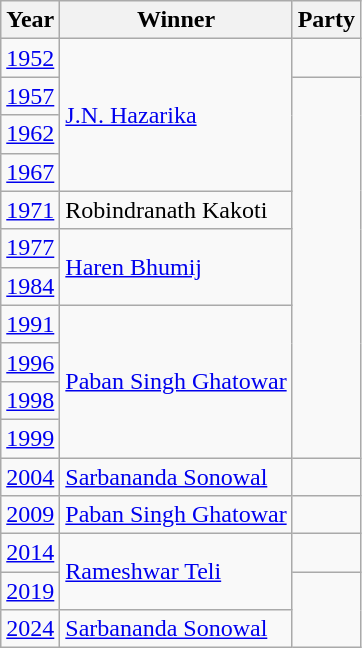<table class="wikitable sortable">
<tr>
<th>Year</th>
<th>Winner</th>
<th colspan=2>Party</th>
</tr>
<tr>
<td><a href='#'>1952</a></td>
<td rowspan="4"><a href='#'>J.N. Hazarika</a></td>
<td></td>
</tr>
<tr>
<td><a href='#'>1957</a></td>
</tr>
<tr>
<td><a href='#'>1962</a></td>
</tr>
<tr>
<td><a href='#'>1967</a></td>
</tr>
<tr>
<td><a href='#'>1971</a></td>
<td>Robindranath Kakoti</td>
</tr>
<tr>
<td><a href='#'>1977</a></td>
<td rowspan="2"><a href='#'>Haren Bhumij</a></td>
</tr>
<tr>
<td><a href='#'>1984</a></td>
</tr>
<tr>
<td><a href='#'>1991</a></td>
<td rowspan="4"><a href='#'>Paban Singh Ghatowar</a></td>
</tr>
<tr>
<td><a href='#'>1996</a></td>
</tr>
<tr>
<td><a href='#'>1998</a></td>
</tr>
<tr>
<td><a href='#'>1999</a></td>
</tr>
<tr>
<td><a href='#'>2004</a></td>
<td><a href='#'>Sarbananda Sonowal</a></td>
<td></td>
</tr>
<tr>
<td><a href='#'>2009</a></td>
<td><a href='#'>Paban Singh Ghatowar</a></td>
<td></td>
</tr>
<tr>
<td><a href='#'>2014</a></td>
<td rowspan="2"><a href='#'>Rameshwar Teli</a></td>
<td></td>
</tr>
<tr>
<td><a href='#'>2019</a></td>
</tr>
<tr>
<td><a href='#'>2024</a></td>
<td><a href='#'>Sarbananda Sonowal</a></td>
</tr>
</table>
